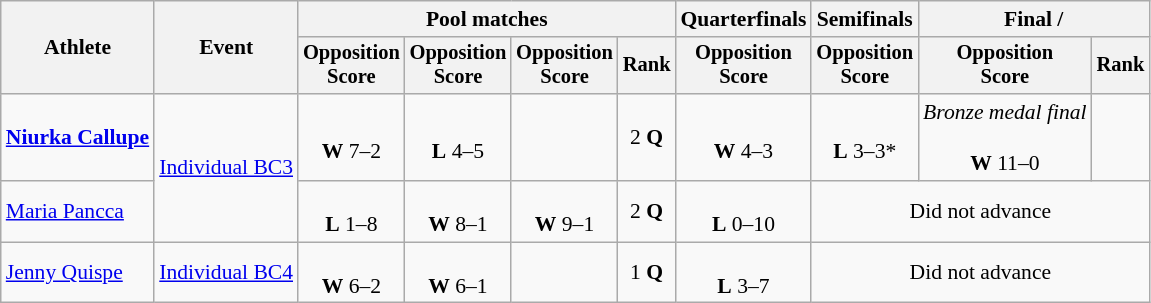<table class=wikitable style="font-size:90%">
<tr>
<th rowspan="2">Athlete</th>
<th rowspan="2">Event</th>
<th colspan="4">Pool matches</th>
<th>Quarterfinals</th>
<th>Semifinals</th>
<th colspan=2>Final / </th>
</tr>
<tr style="font-size:95%">
<th>Opposition<br>Score</th>
<th>Opposition<br>Score</th>
<th>Opposition<br>Score</th>
<th>Rank</th>
<th>Opposition<br>Score</th>
<th>Opposition<br>Score</th>
<th>Opposition<br>Score</th>
<th>Rank</th>
</tr>
<tr align=center>
<td align=left><strong><a href='#'>Niurka Callupe</a></strong></td>
<td align=left rowspan=2><a href='#'>Individual BC3</a></td>
<td><br><strong>W</strong> 7–2</td>
<td><br><strong>L</strong> 4–5</td>
<td></td>
<td>2 <strong>Q</strong></td>
<td><br><strong>W</strong> 4–3</td>
<td><br><strong>L</strong> 3–3*</td>
<td><em>Bronze medal final</em><br><br><strong>W</strong> 11–0</td>
<td></td>
</tr>
<tr align=center>
<td align=left><a href='#'>Maria Pancca</a></td>
<td><br><strong>L</strong> 1–8</td>
<td><br><strong>W</strong> 8–1</td>
<td><br><strong>W</strong> 9–1</td>
<td>2 <strong>Q</strong></td>
<td><br><strong>L</strong> 0–10</td>
<td colspan=3>Did not advance</td>
</tr>
<tr align=center>
<td align=left><a href='#'>Jenny Quispe</a></td>
<td align=left><a href='#'>Individual BC4</a></td>
<td><br><strong>W</strong> 6–2</td>
<td><br><strong>W</strong> 6–1</td>
<td></td>
<td>1 <strong>Q</strong></td>
<td><br><strong>L</strong> 3–7</td>
<td colspan=3>Did not advance</td>
</tr>
</table>
